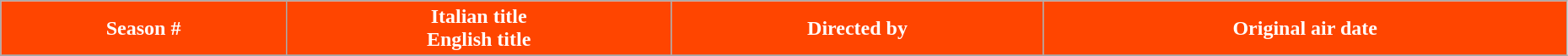<table class="wikitable plainrowheaders" style="width: 98%;">
<tr style="color:black">
<th style="color:#FFFFFF; background-color: #FF4500">Season #</th>
<th style="color:#FFFFFF; background-color: #FF4500">Italian title<br>English title</th>
<th style="color:#FFFFFF; background-color: #FF4500">Directed by</th>
<th style="color:#FFFFFF; background-color: #FF4500">Original air date</th>
</tr>
<tr>
</tr>
</table>
